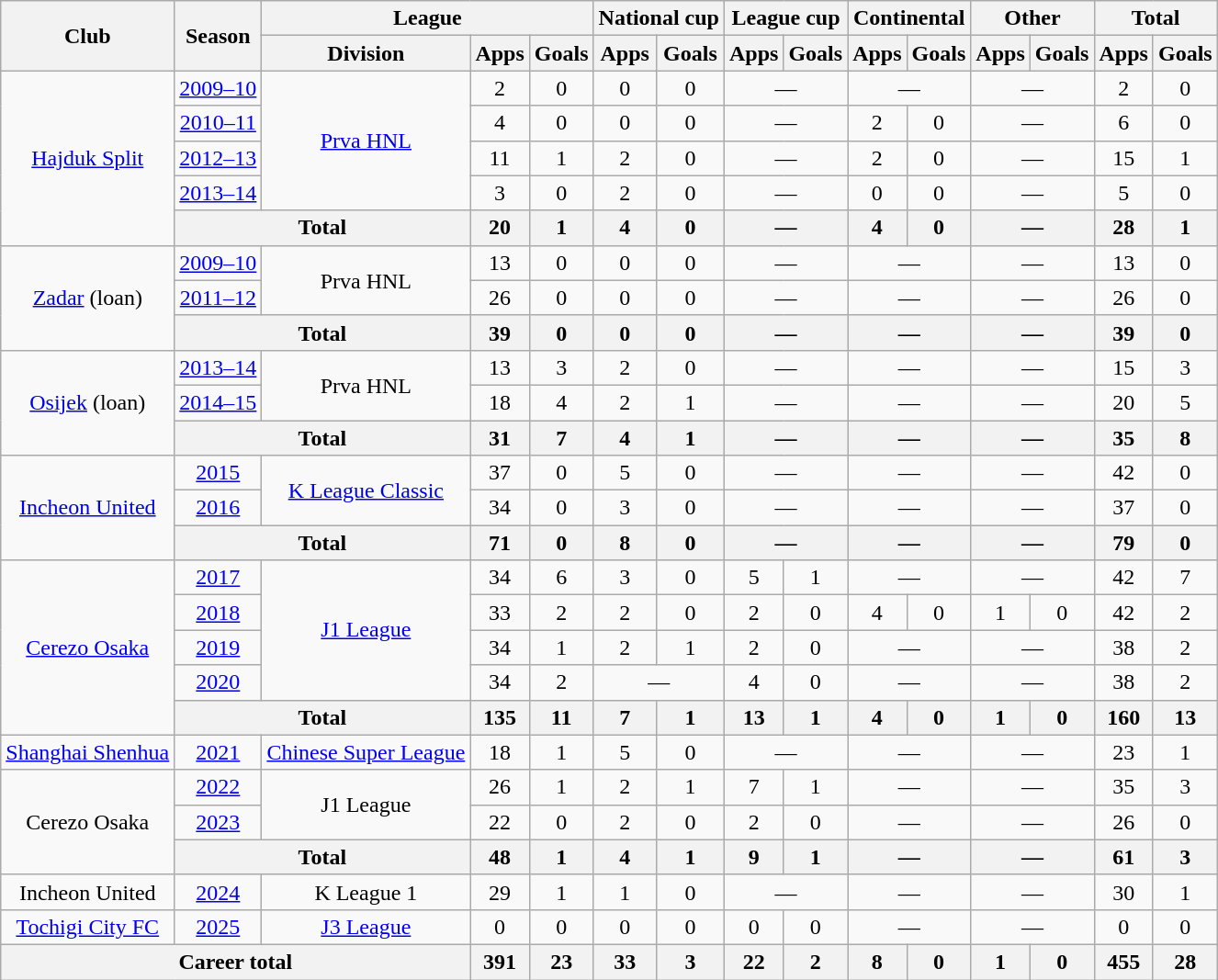<table class="wikitable" style="text-align:center">
<tr>
<th rowspan="2">Club</th>
<th rowspan="2">Season</th>
<th colspan="3">League</th>
<th colspan="2">National cup</th>
<th colspan="2">League cup</th>
<th colspan="2">Continental</th>
<th colspan="2">Other</th>
<th colspan="2">Total</th>
</tr>
<tr>
<th>Division</th>
<th>Apps</th>
<th>Goals</th>
<th>Apps</th>
<th>Goals</th>
<th>Apps</th>
<th>Goals</th>
<th>Apps</th>
<th>Goals</th>
<th>Apps</th>
<th>Goals</th>
<th>Apps</th>
<th>Goals</th>
</tr>
<tr>
<td rowspan="5"><a href='#'>Hajduk Split</a></td>
<td><a href='#'>2009–10</a></td>
<td rowspan="4"><a href='#'>Prva HNL</a></td>
<td>2</td>
<td>0</td>
<td>0</td>
<td>0</td>
<td colspan="2">—</td>
<td colspan="2">—</td>
<td colspan="2">—</td>
<td>2</td>
<td>0</td>
</tr>
<tr>
<td><a href='#'>2010–11</a></td>
<td>4</td>
<td>0</td>
<td>0</td>
<td>0</td>
<td colspan="2">—</td>
<td>2</td>
<td>0</td>
<td colspan="2">—</td>
<td>6</td>
<td>0</td>
</tr>
<tr>
<td><a href='#'>2012–13</a></td>
<td>11</td>
<td>1</td>
<td>2</td>
<td>0</td>
<td colspan="2">—</td>
<td>2</td>
<td>0</td>
<td colspan="2">—</td>
<td>15</td>
<td>1</td>
</tr>
<tr>
<td><a href='#'>2013–14</a></td>
<td>3</td>
<td>0</td>
<td>2</td>
<td>0</td>
<td colspan="2">—</td>
<td>0</td>
<td>0</td>
<td colspan="2">—</td>
<td>5</td>
<td>0</td>
</tr>
<tr>
<th colspan="2">Total</th>
<th>20</th>
<th>1</th>
<th>4</th>
<th>0</th>
<th colspan="2">—</th>
<th>4</th>
<th>0</th>
<th colspan="2">—</th>
<th>28</th>
<th>1</th>
</tr>
<tr>
<td rowspan="3"><a href='#'>Zadar</a> (loan)</td>
<td><a href='#'>2009–10</a></td>
<td rowspan="2">Prva HNL</td>
<td>13</td>
<td>0</td>
<td>0</td>
<td>0</td>
<td colspan="2">—</td>
<td colspan="2">—</td>
<td colspan="2">—</td>
<td>13</td>
<td>0</td>
</tr>
<tr>
<td><a href='#'>2011–12</a></td>
<td>26</td>
<td>0</td>
<td>0</td>
<td>0</td>
<td colspan="2">—</td>
<td colspan="2">—</td>
<td colspan="2">—</td>
<td>26</td>
<td>0</td>
</tr>
<tr>
<th colspan="2">Total</th>
<th>39</th>
<th>0</th>
<th>0</th>
<th>0</th>
<th colspan="2">—</th>
<th colspan="2">—</th>
<th colspan="2">—</th>
<th>39</th>
<th>0</th>
</tr>
<tr>
<td rowspan="3"><a href='#'>Osijek</a> (loan)</td>
<td><a href='#'>2013–14</a></td>
<td rowspan="2">Prva HNL</td>
<td>13</td>
<td>3</td>
<td>2</td>
<td>0</td>
<td colspan="2">—</td>
<td colspan="2">—</td>
<td colspan="2">—</td>
<td>15</td>
<td>3</td>
</tr>
<tr>
<td><a href='#'>2014–15</a></td>
<td>18</td>
<td>4</td>
<td>2</td>
<td>1</td>
<td colspan="2">—</td>
<td colspan="2">—</td>
<td colspan="2">—</td>
<td>20</td>
<td>5</td>
</tr>
<tr>
<th colspan="2">Total</th>
<th>31</th>
<th>7</th>
<th>4</th>
<th>1</th>
<th colspan="2">—</th>
<th colspan="2">—</th>
<th colspan="2">—</th>
<th>35</th>
<th>8</th>
</tr>
<tr>
<td rowspan="3"><a href='#'>Incheon United</a></td>
<td><a href='#'>2015</a></td>
<td rowspan="2"><a href='#'>K League Classic</a></td>
<td>37</td>
<td>0</td>
<td>5</td>
<td>0</td>
<td colspan="2">—</td>
<td colspan="2">—</td>
<td colspan="2">—</td>
<td>42</td>
<td>0</td>
</tr>
<tr>
<td><a href='#'>2016</a></td>
<td>34</td>
<td>0</td>
<td>3</td>
<td>0</td>
<td colspan="2">—</td>
<td colspan="2">—</td>
<td colspan="2">—</td>
<td>37</td>
<td>0</td>
</tr>
<tr>
<th colspan="2">Total</th>
<th>71</th>
<th>0</th>
<th>8</th>
<th>0</th>
<th colspan="2">—</th>
<th colspan="2">—</th>
<th colspan="2">—</th>
<th>79</th>
<th>0</th>
</tr>
<tr>
<td rowspan="5"><a href='#'>Cerezo Osaka</a></td>
<td><a href='#'>2017</a></td>
<td rowspan="4"><a href='#'>J1 League</a></td>
<td>34</td>
<td>6</td>
<td>3</td>
<td>0</td>
<td>5</td>
<td>1</td>
<td colspan="2">—</td>
<td colspan="2">—</td>
<td>42</td>
<td>7</td>
</tr>
<tr>
<td><a href='#'>2018</a></td>
<td>33</td>
<td>2</td>
<td>2</td>
<td>0</td>
<td>2</td>
<td>0</td>
<td>4</td>
<td>0</td>
<td>1</td>
<td>0</td>
<td>42</td>
<td>2</td>
</tr>
<tr>
<td><a href='#'>2019</a></td>
<td>34</td>
<td>1</td>
<td>2</td>
<td>1</td>
<td>2</td>
<td>0</td>
<td colspan="2">—</td>
<td colspan="2">—</td>
<td>38</td>
<td>2</td>
</tr>
<tr>
<td><a href='#'>2020</a></td>
<td>34</td>
<td>2</td>
<td colspan="2">—</td>
<td>4</td>
<td>0</td>
<td colspan="2">—</td>
<td colspan="2">—</td>
<td>38</td>
<td>2</td>
</tr>
<tr>
<th colspan="2">Total</th>
<th>135</th>
<th>11</th>
<th>7</th>
<th>1</th>
<th>13</th>
<th>1</th>
<th>4</th>
<th>0</th>
<th>1</th>
<th>0</th>
<th>160</th>
<th>13</th>
</tr>
<tr>
<td><a href='#'>Shanghai Shenhua</a></td>
<td><a href='#'>2021</a></td>
<td><a href='#'>Chinese Super League</a></td>
<td>18</td>
<td>1</td>
<td>5</td>
<td>0</td>
<td colspan="2">—</td>
<td colspan="2">—</td>
<td colspan="2">—</td>
<td>23</td>
<td>1</td>
</tr>
<tr>
<td rowspan="3">Cerezo Osaka</td>
<td><a href='#'>2022</a></td>
<td rowspan="2">J1 League</td>
<td>26</td>
<td>1</td>
<td>2</td>
<td>1</td>
<td>7</td>
<td>1</td>
<td colspan="2">—</td>
<td colspan="2">—</td>
<td>35</td>
<td>3</td>
</tr>
<tr>
<td><a href='#'>2023</a></td>
<td>22</td>
<td>0</td>
<td>2</td>
<td>0</td>
<td>2</td>
<td>0</td>
<td colspan="2">—</td>
<td colspan="2">—</td>
<td>26</td>
<td>0</td>
</tr>
<tr>
<th colspan="2">Total</th>
<th>48</th>
<th>1</th>
<th>4</th>
<th>1</th>
<th>9</th>
<th>1</th>
<th colspan="2">—</th>
<th colspan="2">—</th>
<th>61</th>
<th>3</th>
</tr>
<tr>
<td>Incheon United</td>
<td><a href='#'>2024</a></td>
<td>K League 1</td>
<td>29</td>
<td>1</td>
<td>1</td>
<td>0</td>
<td colspan="2">—</td>
<td colspan="2">—</td>
<td colspan="2">—</td>
<td>30</td>
<td>1</td>
</tr>
<tr>
<td><a href='#'>Tochigi City FC</a></td>
<td><a href='#'>2025</a></td>
<td><a href='#'>J3 League</a></td>
<td>0</td>
<td>0</td>
<td>0</td>
<td>0</td>
<td>0</td>
<td>0</td>
<td colspan="2">—</td>
<td colspan="2">—</td>
<td>0</td>
<td>0</td>
</tr>
<tr>
<th colspan="3">Career total</th>
<th>391</th>
<th>23</th>
<th>33</th>
<th>3</th>
<th>22</th>
<th>2</th>
<th>8</th>
<th>0</th>
<th>1</th>
<th>0</th>
<th>455</th>
<th>28</th>
</tr>
</table>
